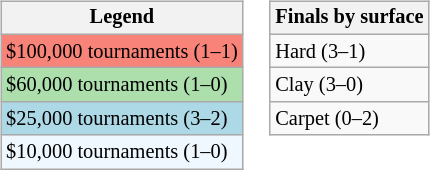<table>
<tr valign=top>
<td><br><table class="wikitable" style=font-size:85%>
<tr>
<th>Legend</th>
</tr>
<tr style="background:#f88379;">
<td>$100,000 tournaments (1–1)</td>
</tr>
<tr style="background:#addfad;">
<td>$60,000 tournaments (1–0)</td>
</tr>
<tr style="background:lightblue;">
<td>$25,000 tournaments (3–2)</td>
</tr>
<tr style="background:#f0f8ff;">
<td>$10,000 tournaments (1–0)</td>
</tr>
</table>
</td>
<td><br><table class="wikitable" style=font-size:85%>
<tr>
<th>Finals by surface</th>
</tr>
<tr>
<td>Hard (3–1)</td>
</tr>
<tr>
<td>Clay (3–0)</td>
</tr>
<tr>
<td>Carpet (0–2)</td>
</tr>
</table>
</td>
</tr>
</table>
